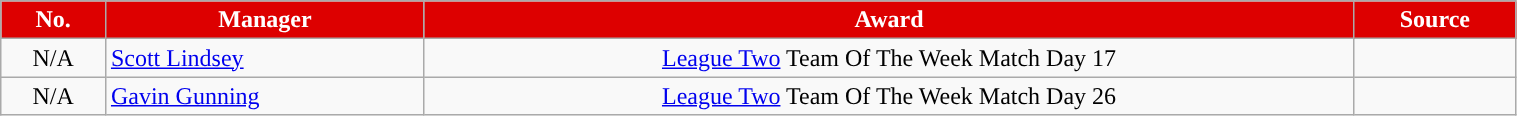<table class="wikitable" style="text-align:center;width:80%;">
<tr>
<th style="background:#DD0000;color:#fff;">No.</th>
<th style="background:#DD0000;color:#fff;">Manager</th>
<th style="background:#DD0000;color:#fff;">Award</th>
<th style="background:#DD0000;color:#fff;">Source</th>
</tr>
<tr>
<td rowspan=1>N/A</td>
<td rowspan=1; align=left> <a href='#'>Scott Lindsey</a></td>
<td><a href='#'>League Two</a> Team Of The Week Match Day 17</td>
<td></td>
</tr>
<tr>
<td rowspan=1>N/A</td>
<td rowspan=1; align=left> <a href='#'>Gavin Gunning</a></td>
<td><a href='#'>League Two</a> Team Of The Week Match Day 26</td>
<td></td>
</tr>
</table>
